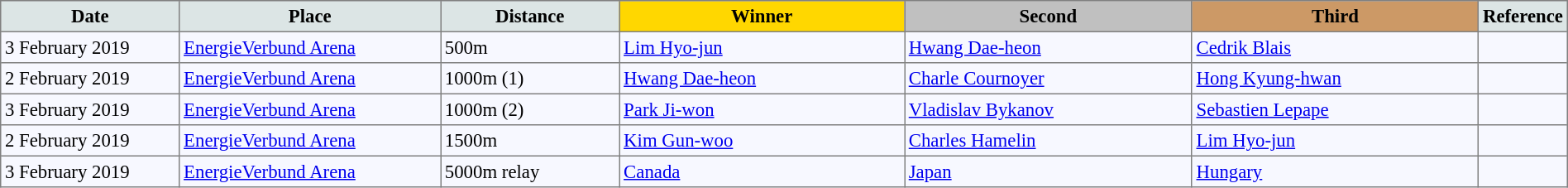<table bgcolor="#f7f8ff" cellpadding="3" cellspacing="0" border="1" style="font-size: 95%; border: gray solid 1px; border-collapse: collapse;">
<tr bgcolor="#cccccc" (1>
<td width="150" align="center" bgcolor="#dce5e5"><strong>Date</strong></td>
<td width="220" align="center" bgcolor="#dce5e5"><strong>Place</strong></td>
<td width="150" align="center" bgcolor="#dce5e5"><strong>Distance</strong></td>
<td align="center" bgcolor="gold" width="250"><strong>Winner</strong></td>
<td align="center" bgcolor="silver" width="250"><strong>Second</strong></td>
<td width="250" align="center" bgcolor="#cc9966"><strong>Third</strong></td>
<td width="30" align="center" bgcolor="#dce5e5"><strong>Reference</strong></td>
</tr>
<tr align="left">
<td>3 February 2019</td>
<td><a href='#'>EnergieVerbund Arena</a></td>
<td>500m</td>
<td> <a href='#'>Lim Hyo-jun</a></td>
<td> <a href='#'>Hwang Dae-heon</a></td>
<td> <a href='#'>Cedrik Blais</a></td>
<td></td>
</tr>
<tr align="left">
<td>2 February 2019</td>
<td><a href='#'>EnergieVerbund Arena</a></td>
<td>1000m (1)</td>
<td> <a href='#'>Hwang Dae-heon</a></td>
<td> <a href='#'>Charle Cournoyer</a></td>
<td> <a href='#'>Hong Kyung-hwan</a></td>
<td></td>
</tr>
<tr align="left">
<td>3 February 2019</td>
<td><a href='#'>EnergieVerbund Arena</a></td>
<td>1000m (2)</td>
<td> <a href='#'>Park Ji-won</a></td>
<td> <a href='#'>Vladislav Bykanov</a></td>
<td> <a href='#'>Sebastien Lepape</a></td>
<td></td>
</tr>
<tr align="left">
<td>2 February 2019</td>
<td><a href='#'>EnergieVerbund Arena</a></td>
<td>1500m</td>
<td> <a href='#'>Kim Gun-woo</a></td>
<td> <a href='#'>Charles Hamelin</a></td>
<td> <a href='#'>Lim Hyo-jun</a></td>
<td></td>
</tr>
<tr align="left">
<td>3 February 2019</td>
<td><a href='#'>EnergieVerbund Arena</a></td>
<td>5000m relay</td>
<td> <a href='#'>Canada</a></td>
<td> <a href='#'>Japan</a></td>
<td> <a href='#'>Hungary</a></td>
<td></td>
</tr>
</table>
